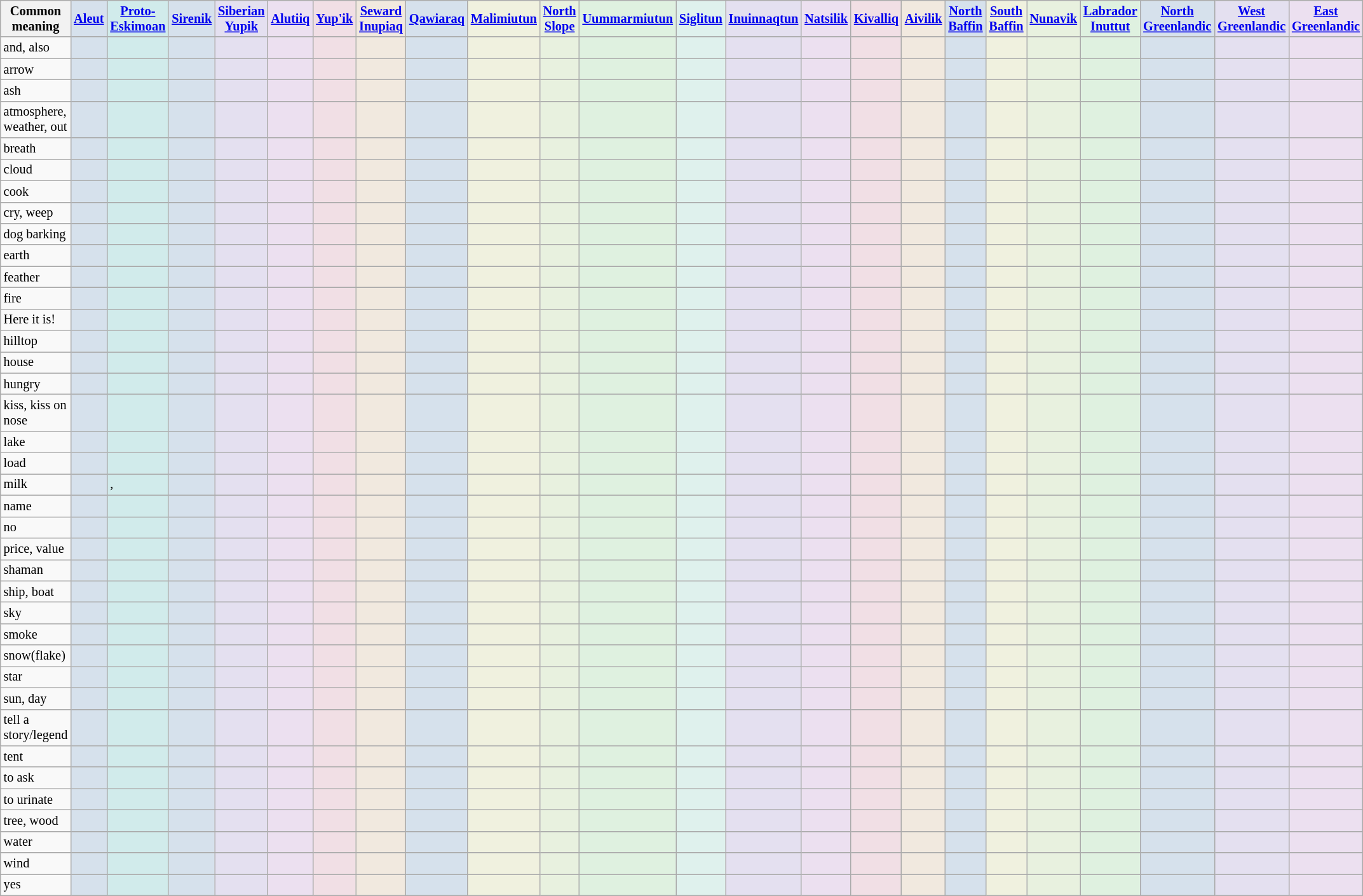<table class="wikitable" style="font-size: 85%">
<tr>
<th>Common meaning</th>
<th style="background-color: #d6e1ec"><a href='#'>Aleut</a></th>
<th style="background-color: #d1ebeb"><a href='#'>Proto-Eskimoan</a></th>
<th style="background-color: #d6e1ec"><a href='#'>Sirenik</a></th>
<th style="background-color: #e4e0f0"><a href='#'>Siberian Yupik</a></th>
<th style="background-color: #ece0f0"><a href='#'>Alutiiq</a></th>
<th style="background-color: #f1dfe5"><a href='#'>Yup'ik</a></th>
<th style="background-color: #f1e9df"><a href='#'>Seward Inupiaq</a></th>
<th style="background-color: #d6e1ec"><a href='#'>Qawiaraq</a></th>
<th style="background-color: #f0f1df"><a href='#'>Malimiutun</a></th>
<th style="background-color: #e8f1df"><a href='#'>North Slope</a></th>
<th style="background-color: #dff1e0"><a href='#'>Uummarmiutun</a></th>
<th style="background-color: #dff1ed"><a href='#'>Siglitun</a></th>
<th style="background-color: #e4e0f0"><a href='#'>Inuinnaqtun</a></th>
<th style="background-color: #ece0f0"><a href='#'>Natsilik</a></th>
<th style="background-color: #f1dfe5"><a href='#'>Kivalliq</a></th>
<th style="background-color: #f1e9df"><a href='#'>Aivilik</a></th>
<th style="background-color: #d6e1ec"><a href='#'>North Baffin</a></th>
<th style="background-color: #f0f1df"><a href='#'>South Baffin</a></th>
<th style="background-color: #e8f1df"><a href='#'>Nunavik</a></th>
<th style="background-color: #dff1e0"><a href='#'>Labrador Inuttut</a></th>
<th style="background-color: #d6e1ec"><a href='#'>North Greenlandic</a></th>
<th style="background-color: #e4e0f0"><a href='#'>West Greenlandic</a></th>
<th style="background-color: #ece0f0"><a href='#'>East Greenlandic</a></th>
</tr>
<tr>
<td>and, also</td>
<td style="background-color: #d6e1ec"></td>
<td style="background-color: #d1ebeb"></td>
<td style="background-color: #d6e1ec"></td>
<td style="background-color: #e4e0f0"></td>
<td style="background-color: #ece0f0"></td>
<td style="background-color: #f1dfe5"></td>
<td style="background-color: #f1e9df"></td>
<td style="background-color: #d6e1ec"></td>
<td style="background-color: #f0f1df"></td>
<td style="background-color: #e8f1df"></td>
<td style="background-color: #dff1e0"></td>
<td style="background-color: #dff1ed"></td>
<td style="background-color: #e4e0f0"></td>
<td style="background-color: #ece0f0"></td>
<td style="background-color: #f1dfe5"></td>
<td style="background-color: #f1e9df"></td>
<td style="background-color: #d6e1ec"></td>
<td style="background-color: #f0f1df"></td>
<td style="background-color: #e8f1df"></td>
<td style="background-color: #dff1e0"></td>
<td style="background-color: #d6e1ec"></td>
<td style="background-color: #e4e0f0"></td>
<td style="background-color: #ece0f0"></td>
</tr>
<tr>
<td>arrow</td>
<td style="background-color: #d6e1ec"></td>
<td style="background-color: #d1ebeb"></td>
<td style="background-color: #d6e1ec"></td>
<td style="background-color: #e4e0f0"></td>
<td style="background-color: #ece0f0"></td>
<td style="background-color: #f1dfe5"></td>
<td style="background-color: #f1e9df"></td>
<td style="background-color: #d6e1ec"></td>
<td style="background-color: #f0f1df"></td>
<td style="background-color: #e8f1df"></td>
<td style="background-color: #dff1e0"></td>
<td style="background-color: #dff1ed"></td>
<td style="background-color: #e4e0f0"></td>
<td style="background-color: #ece0f0"></td>
<td style="background-color: #f1dfe5"></td>
<td style="background-color: #f1e9df"></td>
<td style="background-color: #d6e1ec"></td>
<td style="background-color: #f0f1df"></td>
<td style="background-color: #e8f1df"></td>
<td style="background-color: #dff1e0"></td>
<td style="background-color: #d6e1ec"></td>
<td style="background-color: #e4e0f0"></td>
<td style="background-color: #ece0f0"></td>
</tr>
<tr>
<td>ash</td>
<td style="background-color: #d6e1ec"></td>
<td style="background-color: #d1ebeb"></td>
<td style="background-color: #d6e1ec"></td>
<td style="background-color: #e4e0f0"></td>
<td style="background-color: #ece0f0"></td>
<td style="background-color: #f1dfe5"></td>
<td style="background-color: #f1e9df"></td>
<td style="background-color: #d6e1ec"></td>
<td style="background-color: #f0f1df"></td>
<td style="background-color: #e8f1df"></td>
<td style="background-color: #dff1e0"></td>
<td style="background-color: #dff1ed"></td>
<td style="background-color: #e4e0f0"></td>
<td style="background-color: #ece0f0"></td>
<td style="background-color: #f1dfe5"></td>
<td style="background-color: #f1e9df"></td>
<td style="background-color: #d6e1ec"></td>
<td style="background-color: #f0f1df"></td>
<td style="background-color: #e8f1df"></td>
<td style="background-color: #dff1e0"></td>
<td style="background-color: #d6e1ec"></td>
<td style="background-color: #e4e0f0"></td>
<td style="background-color: #ece0f0"></td>
</tr>
<tr>
<td>atmosphere, weather, out</td>
<td style="background-color: #d6e1ec"></td>
<td style="background-color: #d1ebeb"></td>
<td style="background-color: #d6e1ec"></td>
<td style="background-color: #e4e0f0"></td>
<td style="background-color: #ece0f0"></td>
<td style="background-color: #f1dfe5"></td>
<td style="background-color: #f1e9df"></td>
<td style="background-color: #d6e1ec"></td>
<td style="background-color: #f0f1df"></td>
<td style="background-color: #e8f1df"></td>
<td style="background-color: #dff1e0"></td>
<td style="background-color: #dff1ed"></td>
<td style="background-color: #e4e0f0"></td>
<td style="background-color: #ece0f0"></td>
<td style="background-color: #f1dfe5"></td>
<td style="background-color: #f1e9df"></td>
<td style="background-color: #d6e1ec"></td>
<td style="background-color: #f0f1df"></td>
<td style="background-color: #e8f1df"></td>
<td style="background-color: #dff1e0"></td>
<td style="background-color: #d6e1ec"></td>
<td style="background-color: #e4e0f0"></td>
<td style="background-color: #ece0f0"></td>
</tr>
<tr>
<td>breath</td>
<td style="background-color: #d6e1ec"></td>
<td style="background-color: #d1ebeb"></td>
<td style="background-color: #d6e1ec"></td>
<td style="background-color: #e4e0f0"></td>
<td style="background-color: #ece0f0"></td>
<td style="background-color: #f1dfe5"></td>
<td style="background-color: #f1e9df"></td>
<td style="background-color: #d6e1ec"></td>
<td style="background-color: #f0f1df"></td>
<td style="background-color: #e8f1df"></td>
<td style="background-color: #dff1e0"></td>
<td style="background-color: #dff1ed"></td>
<td style="background-color: #e4e0f0"></td>
<td style="background-color: #ece0f0"></td>
<td style="background-color: #f1dfe5"></td>
<td style="background-color: #f1e9df"></td>
<td style="background-color: #d6e1ec"></td>
<td style="background-color: #f0f1df"></td>
<td style="background-color: #e8f1df"></td>
<td style="background-color: #dff1e0"></td>
<td style="background-color: #d6e1ec"></td>
<td style="background-color: #e4e0f0"></td>
<td style="background-color: #ece0f0"></td>
</tr>
<tr>
<td>cloud</td>
<td style="background-color: #d6e1ec"></td>
<td style="background-color: #d1ebeb"></td>
<td style="background-color: #d6e1ec"></td>
<td style="background-color: #e4e0f0"></td>
<td style="background-color: #ece0f0"></td>
<td style="background-color: #f1dfe5"></td>
<td style="background-color: #f1e9df"></td>
<td style="background-color: #d6e1ec"></td>
<td style="background-color: #f0f1df"></td>
<td style="background-color: #e8f1df"></td>
<td style="background-color: #dff1e0"></td>
<td style="background-color: #dff1ed"></td>
<td style="background-color: #e4e0f0"></td>
<td style="background-color: #ece0f0"></td>
<td style="background-color: #f1dfe5"></td>
<td style="background-color: #f1e9df"></td>
<td style="background-color: #d6e1ec"></td>
<td style="background-color: #f0f1df"></td>
<td style="background-color: #e8f1df"></td>
<td style="background-color: #dff1e0"></td>
<td style="background-color: #d6e1ec"></td>
<td style="background-color: #e4e0f0"></td>
<td style="background-color: #ece0f0"></td>
</tr>
<tr>
<td>cook</td>
<td style="background-color: #d6e1ec"></td>
<td style="background-color: #d1ebeb"></td>
<td style="background-color: #d6e1ec"></td>
<td style="background-color: #e4e0f0"></td>
<td style="background-color: #ece0f0"></td>
<td style="background-color: #f1dfe5"></td>
<td style="background-color: #f1e9df"></td>
<td style="background-color: #d6e1ec"></td>
<td style="background-color: #f0f1df"></td>
<td style="background-color: #e8f1df"></td>
<td style="background-color: #dff1e0"></td>
<td style="background-color: #dff1ed"></td>
<td style="background-color: #e4e0f0"></td>
<td style="background-color: #ece0f0"></td>
<td style="background-color: #f1dfe5"></td>
<td style="background-color: #f1e9df"></td>
<td style="background-color: #d6e1ec"></td>
<td style="background-color: #f0f1df"></td>
<td style="background-color: #e8f1df"></td>
<td style="background-color: #dff1e0"></td>
<td style="background-color: #d6e1ec"></td>
<td style="background-color: #e4e0f0"></td>
<td style="background-color: #ece0f0"></td>
</tr>
<tr>
<td>cry, weep</td>
<td style="background-color: #d6e1ec"></td>
<td style="background-color: #d1ebeb"></td>
<td style="background-color: #d6e1ec"></td>
<td style="background-color: #e4e0f0"></td>
<td style="background-color: #ece0f0"></td>
<td style="background-color: #f1dfe5"></td>
<td style="background-color: #f1e9df"></td>
<td style="background-color: #d6e1ec"></td>
<td style="background-color: #f0f1df"></td>
<td style="background-color: #e8f1df"></td>
<td style="background-color: #dff1e0"></td>
<td style="background-color: #dff1ed"></td>
<td style="background-color: #e4e0f0"></td>
<td style="background-color: #ece0f0"></td>
<td style="background-color: #f1dfe5"></td>
<td style="background-color: #f1e9df"></td>
<td style="background-color: #d6e1ec"></td>
<td style="background-color: #f0f1df"></td>
<td style="background-color: #e8f1df"></td>
<td style="background-color: #dff1e0"></td>
<td style="background-color: #d6e1ec"></td>
<td style="background-color: #e4e0f0"></td>
<td style="background-color: #ece0f0"></td>
</tr>
<tr>
<td>dog barking</td>
<td style="background-color: #d6e1ec"></td>
<td style="background-color: #d1ebeb"></td>
<td style="background-color: #d6e1ec"></td>
<td style="background-color: #e4e0f0"></td>
<td style="background-color: #ece0f0"></td>
<td style="background-color: #f1dfe5"></td>
<td style="background-color: #f1e9df"></td>
<td style="background-color: #d6e1ec"></td>
<td style="background-color: #f0f1df"></td>
<td style="background-color: #e8f1df"></td>
<td style="background-color: #dff1e0"></td>
<td style="background-color: #dff1ed"></td>
<td style="background-color: #e4e0f0"></td>
<td style="background-color: #ece0f0"></td>
<td style="background-color: #f1dfe5"></td>
<td style="background-color: #f1e9df"></td>
<td style="background-color: #d6e1ec"></td>
<td style="background-color: #f0f1df"></td>
<td style="background-color: #e8f1df"></td>
<td style="background-color: #dff1e0"></td>
<td style="background-color: #d6e1ec"></td>
<td style="background-color: #e4e0f0"></td>
<td style="background-color: #ece0f0"></td>
</tr>
<tr>
<td>earth</td>
<td style="background-color: #d6e1ec"></td>
<td style="background-color: #d1ebeb"></td>
<td style="background-color: #d6e1ec"></td>
<td style="background-color: #e4e0f0"></td>
<td style="background-color: #ece0f0"></td>
<td style="background-color: #f1dfe5"></td>
<td style="background-color: #f1e9df"></td>
<td style="background-color: #d6e1ec"></td>
<td style="background-color: #f0f1df"></td>
<td style="background-color: #e8f1df"></td>
<td style="background-color: #dff1e0"></td>
<td style="background-color: #dff1ed"></td>
<td style="background-color: #e4e0f0"></td>
<td style="background-color: #ece0f0"></td>
<td style="background-color: #f1dfe5"></td>
<td style="background-color: #f1e9df"></td>
<td style="background-color: #d6e1ec"></td>
<td style="background-color: #f0f1df"></td>
<td style="background-color: #e8f1df"></td>
<td style="background-color: #dff1e0"></td>
<td style="background-color: #d6e1ec"></td>
<td style="background-color: #e4e0f0"></td>
<td style="background-color: #ece0f0"></td>
</tr>
<tr>
<td>feather</td>
<td style="background-color: #d6e1ec"></td>
<td style="background-color: #d1ebeb"></td>
<td style="background-color: #d6e1ec"></td>
<td style="background-color: #e4e0f0"></td>
<td style="background-color: #ece0f0"></td>
<td style="background-color: #f1dfe5"></td>
<td style="background-color: #f1e9df"></td>
<td style="background-color: #d6e1ec"></td>
<td style="background-color: #f0f1df"></td>
<td style="background-color: #e8f1df"></td>
<td style="background-color: #dff1e0"></td>
<td style="background-color: #dff1ed"></td>
<td style="background-color: #e4e0f0"></td>
<td style="background-color: #ece0f0"></td>
<td style="background-color: #f1dfe5"></td>
<td style="background-color: #f1e9df"></td>
<td style="background-color: #d6e1ec"></td>
<td style="background-color: #f0f1df"></td>
<td style="background-color: #e8f1df"></td>
<td style="background-color: #dff1e0"></td>
<td style="background-color: #d6e1ec"></td>
<td style="background-color: #e4e0f0"></td>
<td style="background-color: #ece0f0"></td>
</tr>
<tr>
<td>fire</td>
<td style="background-color: #d6e1ec"></td>
<td style="background-color: #d1ebeb"></td>
<td style="background-color: #d6e1ec"></td>
<td style="background-color: #e4e0f0"></td>
<td style="background-color: #ece0f0"></td>
<td style="background-color: #f1dfe5"></td>
<td style="background-color: #f1e9df"></td>
<td style="background-color: #d6e1ec"></td>
<td style="background-color: #f0f1df"></td>
<td style="background-color: #e8f1df"></td>
<td style="background-color: #dff1e0"></td>
<td style="background-color: #dff1ed"></td>
<td style="background-color: #e4e0f0"></td>
<td style="background-color: #ece0f0"></td>
<td style="background-color: #f1dfe5"></td>
<td style="background-color: #f1e9df"></td>
<td style="background-color: #d6e1ec"></td>
<td style="background-color: #f0f1df"></td>
<td style="background-color: #e8f1df"></td>
<td style="background-color: #dff1e0"></td>
<td style="background-color: #d6e1ec"></td>
<td style="background-color: #e4e0f0"></td>
<td style="background-color: #ece0f0"></td>
</tr>
<tr>
<td>Here it is!</td>
<td style="background-color: #d6e1ec"></td>
<td style="background-color: #d1ebeb"></td>
<td style="background-color: #d6e1ec"></td>
<td style="background-color: #e4e0f0"></td>
<td style="background-color: #ece0f0"></td>
<td style="background-color: #f1dfe5"></td>
<td style="background-color: #f1e9df"></td>
<td style="background-color: #d6e1ec"></td>
<td style="background-color: #f0f1df"></td>
<td style="background-color: #e8f1df"></td>
<td style="background-color: #dff1e0"></td>
<td style="background-color: #dff1ed"></td>
<td style="background-color: #e4e0f0"></td>
<td style="background-color: #ece0f0"></td>
<td style="background-color: #f1dfe5"></td>
<td style="background-color: #f1e9df"></td>
<td style="background-color: #d6e1ec"></td>
<td style="background-color: #f0f1df"></td>
<td style="background-color: #e8f1df"></td>
<td style="background-color: #dff1e0"></td>
<td style="background-color: #d6e1ec"></td>
<td style="background-color: #e4e0f0"></td>
<td style="background-color: #ece0f0"></td>
</tr>
<tr>
<td>hilltop</td>
<td style="background-color: #d6e1ec"></td>
<td style="background-color: #d1ebeb"></td>
<td style="background-color: #d6e1ec"></td>
<td style="background-color: #e4e0f0"></td>
<td style="background-color: #ece0f0"></td>
<td style="background-color: #f1dfe5"></td>
<td style="background-color: #f1e9df"></td>
<td style="background-color: #d6e1ec"></td>
<td style="background-color: #f0f1df"></td>
<td style="background-color: #e8f1df"></td>
<td style="background-color: #dff1e0"></td>
<td style="background-color: #dff1ed"></td>
<td style="background-color: #e4e0f0"></td>
<td style="background-color: #ece0f0"></td>
<td style="background-color: #f1dfe5"></td>
<td style="background-color: #f1e9df"></td>
<td style="background-color: #d6e1ec"></td>
<td style="background-color: #f0f1df"></td>
<td style="background-color: #e8f1df"></td>
<td style="background-color: #dff1e0"></td>
<td style="background-color: #d6e1ec"></td>
<td style="background-color: #e4e0f0"></td>
<td style="background-color: #ece0f0"></td>
</tr>
<tr>
<td>house</td>
<td style="background-color: #d6e1ec"></td>
<td style="background-color: #d1ebeb"></td>
<td style="background-color: #d6e1ec"></td>
<td style="background-color: #e4e0f0"></td>
<td style="background-color: #ece0f0"></td>
<td style="background-color: #f1dfe5"></td>
<td style="background-color: #f1e9df"></td>
<td style="background-color: #d6e1ec"></td>
<td style="background-color: #f0f1df"></td>
<td style="background-color: #e8f1df"></td>
<td style="background-color: #dff1e0"></td>
<td style="background-color: #dff1ed"></td>
<td style="background-color: #e4e0f0"></td>
<td style="background-color: #ece0f0"></td>
<td style="background-color: #f1dfe5"></td>
<td style="background-color: #f1e9df"></td>
<td style="background-color: #d6e1ec"></td>
<td style="background-color: #f0f1df"></td>
<td style="background-color: #e8f1df"></td>
<td style="background-color: #dff1e0"></td>
<td style="background-color: #d6e1ec"></td>
<td style="background-color: #e4e0f0"></td>
<td style="background-color: #ece0f0"></td>
</tr>
<tr>
<td>hungry</td>
<td style="background-color: #d6e1ec"></td>
<td style="background-color: #d1ebeb"></td>
<td style="background-color: #d6e1ec"></td>
<td style="background-color: #e4e0f0"></td>
<td style="background-color: #ece0f0"></td>
<td style="background-color: #f1dfe5"></td>
<td style="background-color: #f1e9df"></td>
<td style="background-color: #d6e1ec"></td>
<td style="background-color: #f0f1df"></td>
<td style="background-color: #e8f1df"></td>
<td style="background-color: #dff1e0"></td>
<td style="background-color: #dff1ed"></td>
<td style="background-color: #e4e0f0"></td>
<td style="background-color: #ece0f0"></td>
<td style="background-color: #f1dfe5"></td>
<td style="background-color: #f1e9df"></td>
<td style="background-color: #d6e1ec"></td>
<td style="background-color: #f0f1df"></td>
<td style="background-color: #e8f1df"></td>
<td style="background-color: #dff1e0"></td>
<td style="background-color: #d6e1ec"></td>
<td style="background-color: #e4e0f0"></td>
<td style="background-color: #ece0f0"></td>
</tr>
<tr>
<td>kiss, kiss on nose</td>
<td style="background-color: #d6e1ec"></td>
<td style="background-color: #d1ebeb"></td>
<td style="background-color: #d6e1ec"></td>
<td style="background-color: #e4e0f0"></td>
<td style="background-color: #ece0f0"></td>
<td style="background-color: #f1dfe5"></td>
<td style="background-color: #f1e9df"></td>
<td style="background-color: #d6e1ec"></td>
<td style="background-color: #f0f1df"></td>
<td style="background-color: #e8f1df"></td>
<td style="background-color: #dff1e0"></td>
<td style="background-color: #dff1ed"></td>
<td style="background-color: #e4e0f0"></td>
<td style="background-color: #ece0f0"></td>
<td style="background-color: #f1dfe5"></td>
<td style="background-color: #f1e9df"></td>
<td style="background-color: #d6e1ec"></td>
<td style="background-color: #f0f1df"></td>
<td style="background-color: #e8f1df"></td>
<td style="background-color: #dff1e0"></td>
<td style="background-color: #d6e1ec"></td>
<td style="background-color: #e4e0f0"></td>
<td style="background-color: #ece0f0"></td>
</tr>
<tr>
<td>lake</td>
<td style="background-color: #d6e1ec"></td>
<td style="background-color: #d1ebeb"></td>
<td style="background-color: #d6e1ec"></td>
<td style="background-color: #e4e0f0"></td>
<td style="background-color: #ece0f0"></td>
<td style="background-color: #f1dfe5"></td>
<td style="background-color: #f1e9df"></td>
<td style="background-color: #d6e1ec"></td>
<td style="background-color: #f0f1df"></td>
<td style="background-color: #e8f1df"></td>
<td style="background-color: #dff1e0"></td>
<td style="background-color: #dff1ed"></td>
<td style="background-color: #e4e0f0"></td>
<td style="background-color: #ece0f0"></td>
<td style="background-color: #f1dfe5"></td>
<td style="background-color: #f1e9df"></td>
<td style="background-color: #d6e1ec"></td>
<td style="background-color: #f0f1df"></td>
<td style="background-color: #e8f1df"></td>
<td style="background-color: #dff1e0"></td>
<td style="background-color: #d6e1ec"></td>
<td style="background-color: #e4e0f0"></td>
<td style="background-color: #ece0f0"></td>
</tr>
<tr>
<td>load</td>
<td style="background-color: #d6e1ec"></td>
<td style="background-color: #d1ebeb"></td>
<td style="background-color: #d6e1ec"></td>
<td style="background-color: #e4e0f0"></td>
<td style="background-color: #ece0f0"></td>
<td style="background-color: #f1dfe5"></td>
<td style="background-color: #f1e9df"></td>
<td style="background-color: #d6e1ec"></td>
<td style="background-color: #f0f1df"></td>
<td style="background-color: #e8f1df"></td>
<td style="background-color: #dff1e0"></td>
<td style="background-color: #dff1ed"></td>
<td style="background-color: #e4e0f0"></td>
<td style="background-color: #ece0f0"></td>
<td style="background-color: #f1dfe5"></td>
<td style="background-color: #f1e9df"></td>
<td style="background-color: #d6e1ec"></td>
<td style="background-color: #f0f1df"></td>
<td style="background-color: #e8f1df"></td>
<td style="background-color: #dff1e0"></td>
<td style="background-color: #d6e1ec"></td>
<td style="background-color: #e4e0f0"></td>
<td style="background-color: #ece0f0"></td>
</tr>
<tr>
<td>milk</td>
<td style="background-color: #d6e1ec"></td>
<td style="background-color: #d1ebeb">, </td>
<td style="background-color: #d6e1ec"></td>
<td style="background-color: #e4e0f0"></td>
<td style="background-color: #ece0f0"></td>
<td style="background-color: #f1dfe5"></td>
<td style="background-color: #f1e9df"></td>
<td style="background-color: #d6e1ec"></td>
<td style="background-color: #f0f1df"></td>
<td style="background-color: #e8f1df"></td>
<td style="background-color: #dff1e0"></td>
<td style="background-color: #dff1ed"></td>
<td style="background-color: #e4e0f0"></td>
<td style="background-color: #ece0f0"></td>
<td style="background-color: #f1dfe5"></td>
<td style="background-color: #f1e9df"></td>
<td style="background-color: #d6e1ec"></td>
<td style="background-color: #f0f1df"></td>
<td style="background-color: #e8f1df"></td>
<td style="background-color: #dff1e0"></td>
<td style="background-color: #d6e1ec"></td>
<td style="background-color: #e4e0f0"></td>
<td style="background-color: #ece0f0"></td>
</tr>
<tr>
<td>name</td>
<td style="background-color: #d6e1ec"></td>
<td style="background-color: #d1ebeb"></td>
<td style="background-color: #d6e1ec"></td>
<td style="background-color: #e4e0f0"></td>
<td style="background-color: #ece0f0"></td>
<td style="background-color: #f1dfe5"></td>
<td style="background-color: #f1e9df"></td>
<td style="background-color: #d6e1ec"></td>
<td style="background-color: #f0f1df"></td>
<td style="background-color: #e8f1df"></td>
<td style="background-color: #dff1e0"></td>
<td style="background-color: #dff1ed"></td>
<td style="background-color: #e4e0f0"></td>
<td style="background-color: #ece0f0"></td>
<td style="background-color: #f1dfe5"></td>
<td style="background-color: #f1e9df"></td>
<td style="background-color: #d6e1ec"></td>
<td style="background-color: #f0f1df"></td>
<td style="background-color: #e8f1df"></td>
<td style="background-color: #dff1e0"></td>
<td style="background-color: #d6e1ec"></td>
<td style="background-color: #e4e0f0"></td>
<td style="background-color: #ece0f0"></td>
</tr>
<tr>
<td>no</td>
<td style="background-color: #d6e1ec"></td>
<td style="background-color: #d1ebeb"> </td>
<td style="background-color: #d6e1ec"></td>
<td style="background-color: #e4e0f0"></td>
<td style="background-color: #ece0f0"></td>
<td style="background-color: #f1dfe5"></td>
<td style="background-color: #f1e9df"></td>
<td style="background-color: #d6e1ec"></td>
<td style="background-color: #f0f1df"></td>
<td style="background-color: #e8f1df"></td>
<td style="background-color: #dff1e0"></td>
<td style="background-color: #dff1ed"></td>
<td style="background-color: #e4e0f0"></td>
<td style="background-color: #ece0f0"></td>
<td style="background-color: #f1dfe5"></td>
<td style="background-color: #f1e9df"></td>
<td style="background-color: #d6e1ec"></td>
<td style="background-color: #f0f1df"></td>
<td style="background-color: #e8f1df"></td>
<td style="background-color: #dff1e0"></td>
<td style="background-color: #d6e1ec"></td>
<td style="background-color: #e4e0f0"></td>
<td style="background-color: #ece0f0"></td>
</tr>
<tr>
<td>price, value</td>
<td style="background-color: #d6e1ec"></td>
<td style="background-color: #d1ebeb"></td>
<td style="background-color: #d6e1ec"></td>
<td style="background-color: #e4e0f0"></td>
<td style="background-color: #ece0f0"></td>
<td style="background-color: #f1dfe5"></td>
<td style="background-color: #f1e9df"></td>
<td style="background-color: #d6e1ec"></td>
<td style="background-color: #f0f1df"></td>
<td style="background-color: #e8f1df"></td>
<td style="background-color: #dff1e0"></td>
<td style="background-color: #dff1ed"></td>
<td style="background-color: #e4e0f0"></td>
<td style="background-color: #ece0f0"></td>
<td style="background-color: #f1dfe5"></td>
<td style="background-color: #f1e9df"></td>
<td style="background-color: #d6e1ec"></td>
<td style="background-color: #f0f1df"></td>
<td style="background-color: #e8f1df"></td>
<td style="background-color: #dff1e0"></td>
<td style="background-color: #d6e1ec"></td>
<td style="background-color: #e4e0f0"></td>
<td style="background-color: #ece0f0"></td>
</tr>
<tr>
<td>shaman</td>
<td style="background-color: #d6e1ec"></td>
<td style="background-color: #d1ebeb"></td>
<td style="background-color: #d6e1ec"></td>
<td style="background-color: #e4e0f0"></td>
<td style="background-color: #ece0f0"></td>
<td style="background-color: #f1dfe5"></td>
<td style="background-color: #f1e9df"></td>
<td style="background-color: #d6e1ec"></td>
<td style="background-color: #f0f1df"></td>
<td style="background-color: #e8f1df"></td>
<td style="background-color: #dff1e0"></td>
<td style="background-color: #dff1ed"></td>
<td style="background-color: #e4e0f0"></td>
<td style="background-color: #ece0f0"></td>
<td style="background-color: #f1dfe5"></td>
<td style="background-color: #f1e9df"></td>
<td style="background-color: #d6e1ec"></td>
<td style="background-color: #f0f1df"></td>
<td style="background-color: #e8f1df"></td>
<td style="background-color: #dff1e0"></td>
<td style="background-color: #d6e1ec"></td>
<td style="background-color: #e4e0f0"></td>
<td style="background-color: #ece0f0"></td>
</tr>
<tr>
<td>ship, boat</td>
<td style="background-color: #d6e1ec"></td>
<td style="background-color: #d1ebeb"></td>
<td style="background-color: #d6e1ec"></td>
<td style="background-color: #e4e0f0"></td>
<td style="background-color: #ece0f0"></td>
<td style="background-color: #f1dfe5"></td>
<td style="background-color: #f1e9df"></td>
<td style="background-color: #d6e1ec"></td>
<td style="background-color: #f0f1df"></td>
<td style="background-color: #e8f1df"></td>
<td style="background-color: #dff1e0"></td>
<td style="background-color: #dff1ed"></td>
<td style="background-color: #e4e0f0"></td>
<td style="background-color: #ece0f0"></td>
<td style="background-color: #f1dfe5"></td>
<td style="background-color: #f1e9df"></td>
<td style="background-color: #d6e1ec"></td>
<td style="background-color: #f0f1df"></td>
<td style="background-color: #e8f1df"></td>
<td style="background-color: #dff1e0"></td>
<td style="background-color: #d6e1ec"></td>
<td style="background-color: #e4e0f0"></td>
<td style="background-color: #ece0f0"></td>
</tr>
<tr>
<td>sky</td>
<td style="background-color: #d6e1ec"></td>
<td style="background-color: #d1ebeb"></td>
<td style="background-color: #d6e1ec"></td>
<td style="background-color: #e4e0f0"></td>
<td style="background-color: #ece0f0"></td>
<td style="background-color: #f1dfe5"></td>
<td style="background-color: #f1e9df"></td>
<td style="background-color: #d6e1ec"></td>
<td style="background-color: #f0f1df"></td>
<td style="background-color: #e8f1df"></td>
<td style="background-color: #dff1e0"></td>
<td style="background-color: #dff1ed"></td>
<td style="background-color: #e4e0f0"></td>
<td style="background-color: #ece0f0"></td>
<td style="background-color: #f1dfe5"></td>
<td style="background-color: #f1e9df"></td>
<td style="background-color: #d6e1ec"></td>
<td style="background-color: #f0f1df"></td>
<td style="background-color: #e8f1df"></td>
<td style="background-color: #dff1e0"></td>
<td style="background-color: #d6e1ec"></td>
<td style="background-color: #e4e0f0"></td>
<td style="background-color: #ece0f0"></td>
</tr>
<tr>
<td>smoke</td>
<td style="background-color: #d6e1ec"></td>
<td style="background-color: #d1ebeb"></td>
<td style="background-color: #d6e1ec"></td>
<td style="background-color: #e4e0f0"></td>
<td style="background-color: #ece0f0"></td>
<td style="background-color: #f1dfe5"></td>
<td style="background-color: #f1e9df"></td>
<td style="background-color: #d6e1ec"></td>
<td style="background-color: #f0f1df"></td>
<td style="background-color: #e8f1df"></td>
<td style="background-color: #dff1e0"></td>
<td style="background-color: #dff1ed"></td>
<td style="background-color: #e4e0f0"></td>
<td style="background-color: #ece0f0"></td>
<td style="background-color: #f1dfe5"></td>
<td style="background-color: #f1e9df"></td>
<td style="background-color: #d6e1ec"></td>
<td style="background-color: #f0f1df"></td>
<td style="background-color: #e8f1df"></td>
<td style="background-color: #dff1e0"></td>
<td style="background-color: #d6e1ec"></td>
<td style="background-color: #e4e0f0"></td>
<td style="background-color: #ece0f0"></td>
</tr>
<tr>
<td>snow(flake)</td>
<td style="background-color: #d6e1ec"></td>
<td style="background-color: #d1ebeb"></td>
<td style="background-color: #d6e1ec"></td>
<td style="background-color: #e4e0f0"></td>
<td style="background-color: #ece0f0"></td>
<td style="background-color: #f1dfe5"></td>
<td style="background-color: #f1e9df"></td>
<td style="background-color: #d6e1ec"></td>
<td style="background-color: #f0f1df"></td>
<td style="background-color: #e8f1df"></td>
<td style="background-color: #dff1e0"></td>
<td style="background-color: #dff1ed"></td>
<td style="background-color: #e4e0f0"></td>
<td style="background-color: #ece0f0"></td>
<td style="background-color: #f1dfe5"></td>
<td style="background-color: #f1e9df"></td>
<td style="background-color: #d6e1ec"></td>
<td style="background-color: #f0f1df"></td>
<td style="background-color: #e8f1df"></td>
<td style="background-color: #dff1e0"></td>
<td style="background-color: #d6e1ec"></td>
<td style="background-color: #e4e0f0"></td>
<td style="background-color: #ece0f0"></td>
</tr>
<tr>
<td>star</td>
<td style="background-color: #d6e1ec"></td>
<td style="background-color: #d1ebeb"></td>
<td style="background-color: #d6e1ec"></td>
<td style="background-color: #e4e0f0"></td>
<td style="background-color: #ece0f0"></td>
<td style="background-color: #f1dfe5"></td>
<td style="background-color: #f1e9df"></td>
<td style="background-color: #d6e1ec"></td>
<td style="background-color: #f0f1df"></td>
<td style="background-color: #e8f1df"></td>
<td style="background-color: #dff1e0"></td>
<td style="background-color: #dff1ed"></td>
<td style="background-color: #e4e0f0"></td>
<td style="background-color: #ece0f0"></td>
<td style="background-color: #f1dfe5"></td>
<td style="background-color: #f1e9df"></td>
<td style="background-color: #d6e1ec"></td>
<td style="background-color: #f0f1df"></td>
<td style="background-color: #e8f1df"></td>
<td style="background-color: #dff1e0"></td>
<td style="background-color: #d6e1ec"></td>
<td style="background-color: #e4e0f0"></td>
<td style="background-color: #ece0f0"></td>
</tr>
<tr>
<td>sun, day</td>
<td style="background-color: #d6e1ec"></td>
<td style="background-color: #d1ebeb"></td>
<td style="background-color: #d6e1ec"></td>
<td style="background-color: #e4e0f0"></td>
<td style="background-color: #ece0f0"></td>
<td style="background-color: #f1dfe5"></td>
<td style="background-color: #f1e9df"></td>
<td style="background-color: #d6e1ec"></td>
<td style="background-color: #f0f1df"></td>
<td style="background-color: #e8f1df"></td>
<td style="background-color: #dff1e0"></td>
<td style="background-color: #dff1ed"></td>
<td style="background-color: #e4e0f0"></td>
<td style="background-color: #ece0f0"></td>
<td style="background-color: #f1dfe5"></td>
<td style="background-color: #f1e9df"></td>
<td style="background-color: #d6e1ec"></td>
<td style="background-color: #f0f1df"></td>
<td style="background-color: #e8f1df"></td>
<td style="background-color: #dff1e0"></td>
<td style="background-color: #d6e1ec"></td>
<td style="background-color: #e4e0f0"></td>
<td style="background-color: #ece0f0"></td>
</tr>
<tr>
<td>tell a story/legend</td>
<td style="background-color: #d6e1ec"></td>
<td style="background-color: #d1ebeb"></td>
<td style="background-color: #d6e1ec"></td>
<td style="background-color: #e4e0f0"></td>
<td style="background-color: #ece0f0"></td>
<td style="background-color: #f1dfe5"></td>
<td style="background-color: #f1e9df"></td>
<td style="background-color: #d6e1ec"></td>
<td style="background-color: #f0f1df"></td>
<td style="background-color: #e8f1df"></td>
<td style="background-color: #dff1e0"></td>
<td style="background-color: #dff1ed"></td>
<td style="background-color: #e4e0f0"></td>
<td style="background-color: #ece0f0"></td>
<td style="background-color: #f1dfe5"></td>
<td style="background-color: #f1e9df"></td>
<td style="background-color: #d6e1ec"></td>
<td style="background-color: #f0f1df"></td>
<td style="background-color: #e8f1df"></td>
<td style="background-color: #dff1e0"></td>
<td style="background-color: #d6e1ec"></td>
<td style="background-color: #e4e0f0"></td>
<td style="background-color: #ece0f0"></td>
</tr>
<tr>
<td>tent</td>
<td style="background-color: #d6e1ec"></td>
<td style="background-color: #d1ebeb"></td>
<td style="background-color: #d6e1ec"></td>
<td style="background-color: #e4e0f0"></td>
<td style="background-color: #ece0f0"></td>
<td style="background-color: #f1dfe5"></td>
<td style="background-color: #f1e9df"></td>
<td style="background-color: #d6e1ec"></td>
<td style="background-color: #f0f1df"></td>
<td style="background-color: #e8f1df"></td>
<td style="background-color: #dff1e0"></td>
<td style="background-color: #dff1ed"></td>
<td style="background-color: #e4e0f0"></td>
<td style="background-color: #ece0f0"></td>
<td style="background-color: #f1dfe5"></td>
<td style="background-color: #f1e9df"></td>
<td style="background-color: #d6e1ec"></td>
<td style="background-color: #f0f1df"></td>
<td style="background-color: #e8f1df"></td>
<td style="background-color: #dff1e0"></td>
<td style="background-color: #d6e1ec"></td>
<td style="background-color: #e4e0f0"></td>
<td style="background-color: #ece0f0"></td>
</tr>
<tr>
<td>to ask</td>
<td style="background-color: #d6e1ec"></td>
<td style="background-color: #d1ebeb"></td>
<td style="background-color: #d6e1ec"></td>
<td style="background-color: #e4e0f0"></td>
<td style="background-color: #ece0f0"></td>
<td style="background-color: #f1dfe5"></td>
<td style="background-color: #f1e9df"></td>
<td style="background-color: #d6e1ec"></td>
<td style="background-color: #f0f1df"></td>
<td style="background-color: #e8f1df"></td>
<td style="background-color: #dff1e0"></td>
<td style="background-color: #dff1ed"></td>
<td style="background-color: #e4e0f0"></td>
<td style="background-color: #ece0f0"></td>
<td style="background-color: #f1dfe5"></td>
<td style="background-color: #f1e9df"></td>
<td style="background-color: #d6e1ec"></td>
<td style="background-color: #f0f1df"></td>
<td style="background-color: #e8f1df"></td>
<td style="background-color: #dff1e0"></td>
<td style="background-color: #d6e1ec"></td>
<td style="background-color: #e4e0f0"></td>
<td style="background-color: #ece0f0"></td>
</tr>
<tr>
<td>to urinate</td>
<td style="background-color: #d6e1ec"></td>
<td style="background-color: #d1ebeb"></td>
<td style="background-color: #d6e1ec"></td>
<td style="background-color: #e4e0f0"></td>
<td style="background-color: #ece0f0"></td>
<td style="background-color: #f1dfe5"></td>
<td style="background-color: #f1e9df"></td>
<td style="background-color: #d6e1ec"></td>
<td style="background-color: #f0f1df"></td>
<td style="background-color: #e8f1df"></td>
<td style="background-color: #dff1e0"></td>
<td style="background-color: #dff1ed"></td>
<td style="background-color: #e4e0f0"></td>
<td style="background-color: #ece0f0"></td>
<td style="background-color: #f1dfe5"></td>
<td style="background-color: #f1e9df"></td>
<td style="background-color: #d6e1ec"></td>
<td style="background-color: #f0f1df"></td>
<td style="background-color: #e8f1df"></td>
<td style="background-color: #dff1e0"></td>
<td style="background-color: #d6e1ec"></td>
<td style="background-color: #e4e0f0"></td>
<td style="background-color: #ece0f0"></td>
</tr>
<tr>
<td>tree, wood</td>
<td style="background-color: #d6e1ec"></td>
<td style="background-color: #d1ebeb"></td>
<td style="background-color: #d6e1ec"></td>
<td style="background-color: #e4e0f0"></td>
<td style="background-color: #ece0f0"></td>
<td style="background-color: #f1dfe5"></td>
<td style="background-color: #f1e9df"></td>
<td style="background-color: #d6e1ec"></td>
<td style="background-color: #f0f1df"></td>
<td style="background-color: #e8f1df"></td>
<td style="background-color: #dff1e0"></td>
<td style="background-color: #dff1ed"></td>
<td style="background-color: #e4e0f0"></td>
<td style="background-color: #ece0f0"></td>
<td style="background-color: #f1dfe5"></td>
<td style="background-color: #f1e9df"></td>
<td style="background-color: #d6e1ec"></td>
<td style="background-color: #f0f1df"></td>
<td style="background-color: #e8f1df"></td>
<td style="background-color: #dff1e0"></td>
<td style="background-color: #d6e1ec"></td>
<td style="background-color: #e4e0f0"></td>
<td style="background-color: #ece0f0"></td>
</tr>
<tr>
<td>water</td>
<td style="background-color: #d6e1ec"></td>
<td style="background-color: #d1ebeb"></td>
<td style="background-color: #d6e1ec"></td>
<td style="background-color: #e4e0f0"></td>
<td style="background-color: #ece0f0"></td>
<td style="background-color: #f1dfe5"></td>
<td style="background-color: #f1e9df"></td>
<td style="background-color: #d6e1ec"></td>
<td style="background-color: #f0f1df"></td>
<td style="background-color: #e8f1df"></td>
<td style="background-color: #dff1e0"></td>
<td style="background-color: #dff1ed"></td>
<td style="background-color: #e4e0f0"></td>
<td style="background-color: #ece0f0"></td>
<td style="background-color: #f1dfe5"></td>
<td style="background-color: #f1e9df"></td>
<td style="background-color: #d6e1ec"></td>
<td style="background-color: #f0f1df"></td>
<td style="background-color: #e8f1df"></td>
<td style="background-color: #dff1e0"></td>
<td style="background-color: #d6e1ec"></td>
<td style="background-color: #e4e0f0"></td>
<td style="background-color: #ece0f0"></td>
</tr>
<tr>
<td>wind</td>
<td style="background-color: #d6e1ec"></td>
<td style="background-color: #d1ebeb"></td>
<td style="background-color: #d6e1ec"></td>
<td style="background-color: #e4e0f0"></td>
<td style="background-color: #ece0f0"></td>
<td style="background-color: #f1dfe5"></td>
<td style="background-color: #f1e9df"></td>
<td style="background-color: #d6e1ec"></td>
<td style="background-color: #f0f1df"></td>
<td style="background-color: #e8f1df"></td>
<td style="background-color: #dff1e0"></td>
<td style="background-color: #dff1ed"></td>
<td style="background-color: #e4e0f0"></td>
<td style="background-color: #ece0f0"></td>
<td style="background-color: #f1dfe5"></td>
<td style="background-color: #f1e9df"></td>
<td style="background-color: #d6e1ec"></td>
<td style="background-color: #f0f1df"></td>
<td style="background-color: #e8f1df"></td>
<td style="background-color: #dff1e0"></td>
<td style="background-color: #d6e1ec"></td>
<td style="background-color: #e4e0f0"></td>
<td style="background-color: #ece0f0"></td>
</tr>
<tr>
<td>yes</td>
<td style="background-color: #d6e1ec"></td>
<td style="background-color: #d1ebeb"></td>
<td style="background-color: #d6e1ec"></td>
<td style="background-color: #e4e0f0"></td>
<td style="background-color: #ece0f0"></td>
<td style="background-color: #f1dfe5"></td>
<td style="background-color: #f1e9df"></td>
<td style="background-color: #d6e1ec"></td>
<td style="background-color: #f0f1df"></td>
<td style="background-color: #e8f1df"></td>
<td style="background-color: #dff1e0"></td>
<td style="background-color: #dff1ed"></td>
<td style="background-color: #e4e0f0"></td>
<td style="background-color: #ece0f0"></td>
<td style="background-color: #f1dfe5"></td>
<td style="background-color: #f1e9df"></td>
<td style="background-color: #d6e1ec"></td>
<td style="background-color: #f0f1df"></td>
<td style="background-color: #e8f1df"></td>
<td style="background-color: #dff1e0"></td>
<td style="background-color: #d6e1ec"></td>
<td style="background-color: #e4e0f0"></td>
<td style="background-color: #ece0f0"></td>
</tr>
</table>
